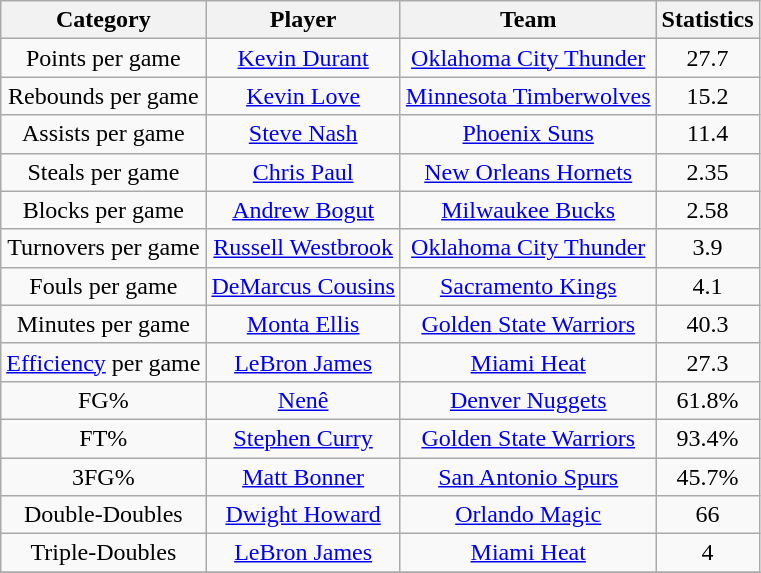<table class="wikitable" style="text-align:center">
<tr>
<th>Category</th>
<th>Player</th>
<th>Team</th>
<th>Statistics</th>
</tr>
<tr>
<td>Points per game</td>
<td><a href='#'>Kevin Durant</a></td>
<td><a href='#'>Oklahoma City Thunder</a></td>
<td>27.7</td>
</tr>
<tr>
<td>Rebounds per game</td>
<td><a href='#'>Kevin Love</a></td>
<td><a href='#'>Minnesota Timberwolves</a></td>
<td>15.2</td>
</tr>
<tr>
<td>Assists per game</td>
<td><a href='#'>Steve Nash</a></td>
<td><a href='#'>Phoenix Suns</a></td>
<td>11.4</td>
</tr>
<tr>
<td>Steals per game</td>
<td><a href='#'>Chris Paul</a></td>
<td><a href='#'>New Orleans Hornets</a></td>
<td>2.35</td>
</tr>
<tr>
<td>Blocks per game</td>
<td><a href='#'>Andrew Bogut</a></td>
<td><a href='#'>Milwaukee Bucks</a></td>
<td>2.58</td>
</tr>
<tr>
<td>Turnovers per game</td>
<td><a href='#'>Russell Westbrook</a></td>
<td><a href='#'>Oklahoma City Thunder</a></td>
<td>3.9</td>
</tr>
<tr>
<td>Fouls per game</td>
<td><a href='#'>DeMarcus Cousins</a></td>
<td><a href='#'>Sacramento Kings</a></td>
<td>4.1</td>
</tr>
<tr>
<td>Minutes per game</td>
<td><a href='#'>Monta Ellis</a></td>
<td><a href='#'>Golden State Warriors</a></td>
<td>40.3</td>
</tr>
<tr>
<td><a href='#'>Efficiency</a> per game</td>
<td><a href='#'>LeBron James</a></td>
<td><a href='#'>Miami Heat</a></td>
<td>27.3</td>
</tr>
<tr>
<td>FG%</td>
<td><a href='#'>Nenê</a></td>
<td><a href='#'>Denver Nuggets</a></td>
<td>61.8%</td>
</tr>
<tr>
<td>FT%</td>
<td><a href='#'>Stephen Curry</a></td>
<td><a href='#'>Golden State Warriors</a></td>
<td>93.4%</td>
</tr>
<tr>
<td>3FG%</td>
<td><a href='#'>Matt Bonner</a></td>
<td><a href='#'>San Antonio Spurs</a></td>
<td>45.7%</td>
</tr>
<tr>
<td>Double-Doubles</td>
<td><a href='#'>Dwight Howard</a></td>
<td><a href='#'>Orlando Magic</a></td>
<td>66</td>
</tr>
<tr>
<td>Triple-Doubles</td>
<td><a href='#'>LeBron James</a></td>
<td><a href='#'>Miami Heat</a></td>
<td>4</td>
</tr>
<tr>
</tr>
</table>
